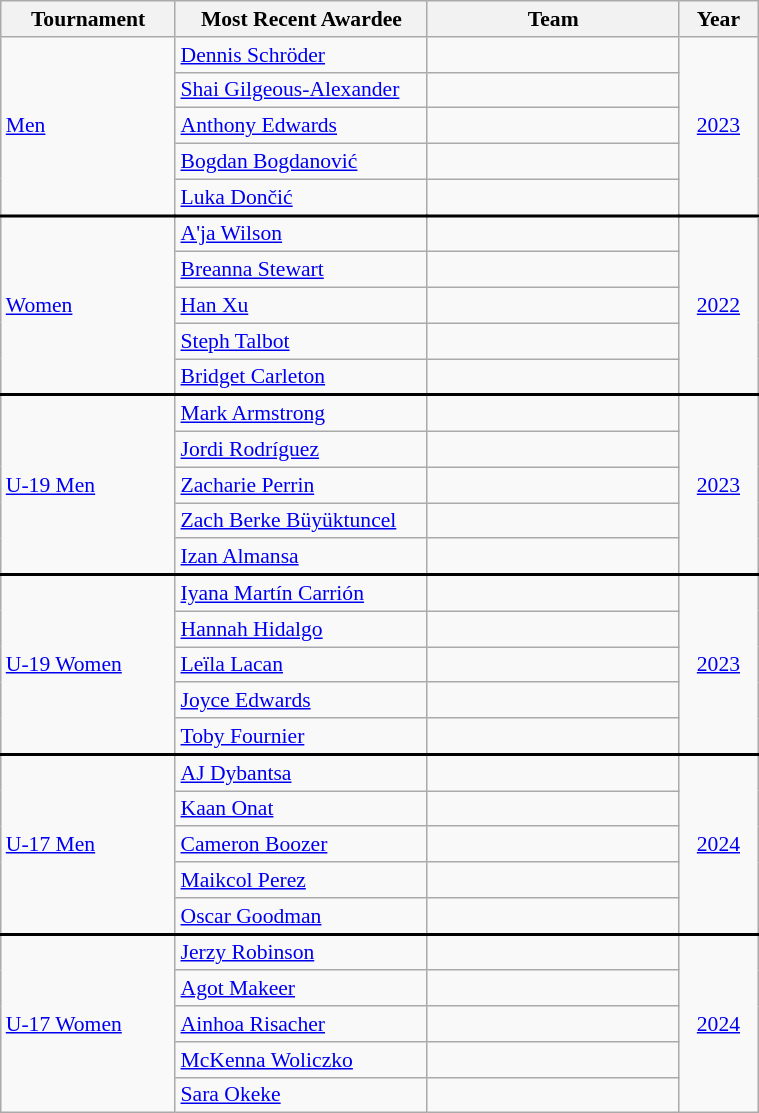<table class="wikitable" style="width: 40%; font-size:90%">
<tr>
<th width=10%>Tournament</th>
<th width=20%>Most Recent Awardee</th>
<th width=20%>Team</th>
<th width=5%>Year</th>
</tr>
<tr>
<td rowspan=5><a href='#'>Men</a></td>
<td><a href='#'>Dennis Schröder</a></td>
<td></td>
<td rowspan=5; align=center><a href='#'>2023</a></td>
</tr>
<tr>
<td><a href='#'>Shai Gilgeous-Alexander</a></td>
<td></td>
</tr>
<tr>
<td><a href='#'>Anthony Edwards</a></td>
<td></td>
</tr>
<tr>
<td><a href='#'>Bogdan Bogdanović</a></td>
<td></td>
</tr>
<tr>
<td><a href='#'>Luka Dončić</a></td>
<td></td>
</tr>
<tr style = "border-top:2px solid black;">
<td rowspan=5><a href='#'>Women</a></td>
<td><a href='#'>A'ja Wilson</a></td>
<td></td>
<td rowspan=5; align=center><a href='#'>2022</a></td>
</tr>
<tr>
<td><a href='#'>Breanna Stewart</a></td>
<td></td>
</tr>
<tr>
<td><a href='#'>Han Xu</a></td>
<td></td>
</tr>
<tr>
<td><a href='#'>Steph Talbot</a></td>
<td></td>
</tr>
<tr>
<td><a href='#'>Bridget Carleton</a></td>
<td></td>
</tr>
<tr style = "border-top:2px solid black;">
<td rowspan=5><a href='#'>U-19 Men</a></td>
<td><a href='#'>Mark Armstrong</a></td>
<td></td>
<td rowspan=5; align=center><a href='#'>2023</a></td>
</tr>
<tr>
<td><a href='#'>Jordi Rodríguez</a></td>
<td></td>
</tr>
<tr>
<td><a href='#'>Zacharie Perrin</a></td>
<td></td>
</tr>
<tr>
<td><a href='#'>Zach Berke Büyüktuncel</a></td>
<td></td>
</tr>
<tr>
<td><a href='#'>Izan Almansa</a></td>
<td></td>
</tr>
<tr style = "border-top:2px solid black;">
<td rowspan=5><a href='#'>U-19 Women</a></td>
<td><a href='#'>Iyana Martín Carrión</a></td>
<td></td>
<td rowspan=5; align=center><a href='#'>2023</a></td>
</tr>
<tr>
<td><a href='#'>Hannah Hidalgo</a></td>
<td></td>
</tr>
<tr>
<td><a href='#'>Leïla Lacan</a></td>
<td></td>
</tr>
<tr>
<td><a href='#'>Joyce Edwards</a></td>
<td></td>
</tr>
<tr>
<td><a href='#'>Toby Fournier</a></td>
<td></td>
</tr>
<tr style = "border-top:2px solid black;">
<td rowspan=5><a href='#'>U-17 Men</a></td>
<td><a href='#'>AJ Dybantsa</a></td>
<td></td>
<td rowspan=5; align=center><a href='#'>2024</a></td>
</tr>
<tr>
<td><a href='#'>Kaan Onat</a></td>
<td></td>
</tr>
<tr>
<td><a href='#'>Cameron Boozer</a></td>
<td></td>
</tr>
<tr>
<td><a href='#'>Maikcol Perez</a></td>
<td></td>
</tr>
<tr>
<td><a href='#'>Oscar Goodman</a></td>
<td></td>
</tr>
<tr style = "border-top:2px solid black;">
<td rowspan=5><a href='#'>U-17 Women</a></td>
<td><a href='#'>Jerzy Robinson</a></td>
<td></td>
<td rowspan=5; align=center><a href='#'>2024</a></td>
</tr>
<tr>
<td><a href='#'>Agot Makeer</a></td>
<td></td>
</tr>
<tr>
<td><a href='#'>Ainhoa Risacher</a></td>
<td></td>
</tr>
<tr>
<td><a href='#'>McKenna Woliczko</a></td>
<td></td>
</tr>
<tr>
<td><a href='#'>Sara Okeke</a></td>
<td></td>
</tr>
</table>
